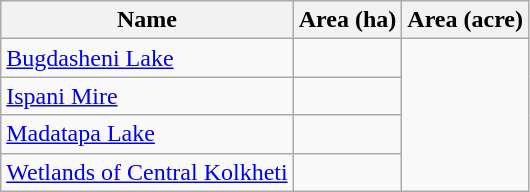<table class="wikitable">
<tr>
<th scope="col" align=left>Name</th>
<th scope="col">Area (ha)</th>
<th scope="col">Area (acre)</th>
</tr>
<tr ---->
<td><a href='#'>Bugdasheni Lake</a></td>
<td></td>
</tr>
<tr ---->
<td><a href='#'>Ispani Mire</a></td>
<td></td>
</tr>
<tr ---->
<td><a href='#'>Madatapa Lake</a></td>
<td></td>
</tr>
<tr ---->
<td><a href='#'>Wetlands of Central Kolkheti</a></td>
<td></td>
</tr>
</table>
